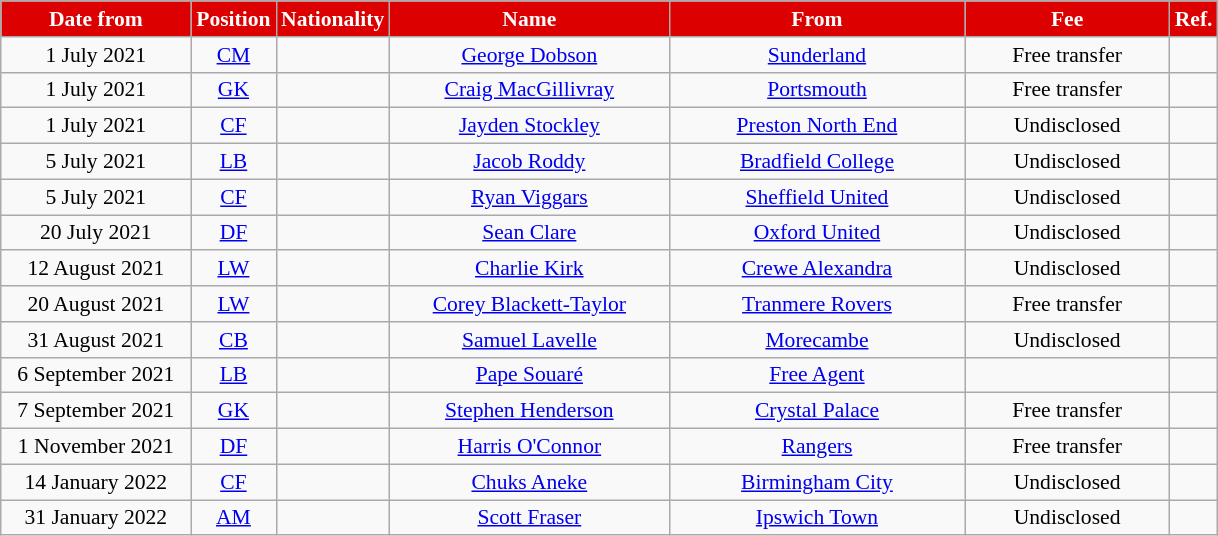<table class="wikitable"  style="text-align:center; font-size:90%; ">
<tr>
<th style="background:#DD0000; color:white; width:120px;">Date from</th>
<th style="background:#DD0000; color:white; width:50px;">Position</th>
<th style="background:#DD0000; color:white; width:50px;">Nationality</th>
<th style="background:#DD0000; color:white; width:180px;">Name</th>
<th style="background:#DD0000; color:white; width:190px;">From</th>
<th style="background:#DD0000; color:white; width:130px;">Fee</th>
<th style="background:#DD0000; color:white; width:25px;">Ref.</th>
</tr>
<tr>
<td>1 July 2021</td>
<td><a href='#'>CM</a></td>
<td></td>
<td><a href='#'>George Dobson</a></td>
<td> <a href='#'>Sunderland</a></td>
<td>Free transfer</td>
<td></td>
</tr>
<tr>
<td>1 July 2021</td>
<td><a href='#'>GK</a></td>
<td></td>
<td><a href='#'>Craig MacGillivray</a></td>
<td> <a href='#'>Portsmouth</a></td>
<td>Free transfer</td>
<td></td>
</tr>
<tr>
<td>1 July 2021</td>
<td><a href='#'>CF</a></td>
<td></td>
<td><a href='#'>Jayden Stockley</a></td>
<td> <a href='#'>Preston North End</a></td>
<td>Undisclosed</td>
<td></td>
</tr>
<tr>
<td>5 July 2021</td>
<td><a href='#'>LB</a></td>
<td></td>
<td><a href='#'>Jacob Roddy</a></td>
<td> <a href='#'>Bradfield College</a></td>
<td>Undisclosed</td>
<td></td>
</tr>
<tr>
<td>5 July 2021</td>
<td><a href='#'>CF</a></td>
<td></td>
<td><a href='#'>Ryan Viggars</a></td>
<td> <a href='#'>Sheffield United</a></td>
<td>Undisclosed</td>
<td></td>
</tr>
<tr>
<td>20 July 2021</td>
<td><a href='#'>DF</a></td>
<td></td>
<td><a href='#'>Sean Clare</a></td>
<td> <a href='#'>Oxford United</a></td>
<td>Undisclosed</td>
<td></td>
</tr>
<tr>
<td>12 August 2021</td>
<td><a href='#'>LW</a></td>
<td></td>
<td><a href='#'>Charlie Kirk</a></td>
<td> <a href='#'>Crewe Alexandra</a></td>
<td>Undisclosed</td>
<td></td>
</tr>
<tr>
<td>20 August 2021</td>
<td><a href='#'>LW</a></td>
<td></td>
<td><a href='#'>Corey Blackett-Taylor</a></td>
<td> <a href='#'>Tranmere Rovers</a></td>
<td>Free transfer</td>
<td></td>
</tr>
<tr>
<td>31 August 2021</td>
<td><a href='#'>CB</a></td>
<td></td>
<td><a href='#'>Samuel Lavelle</a></td>
<td> <a href='#'>Morecambe</a></td>
<td>Undisclosed</td>
<td></td>
</tr>
<tr>
<td>6 September 2021</td>
<td><a href='#'>LB</a></td>
<td></td>
<td><a href='#'>Pape Souaré</a></td>
<td> <a href='#'>Free Agent</a></td>
<td></td>
<td></td>
</tr>
<tr>
<td>7 September 2021</td>
<td><a href='#'>GK</a></td>
<td></td>
<td><a href='#'>Stephen Henderson</a></td>
<td> <a href='#'>Crystal Palace</a></td>
<td>Free transfer</td>
<td></td>
</tr>
<tr>
<td>1 November 2021</td>
<td><a href='#'>DF</a></td>
<td></td>
<td><a href='#'>Harris O'Connor</a></td>
<td> <a href='#'>Rangers</a></td>
<td>Free transfer</td>
<td></td>
</tr>
<tr>
<td>14 January 2022</td>
<td><a href='#'>CF</a></td>
<td></td>
<td><a href='#'>Chuks Aneke</a></td>
<td> <a href='#'>Birmingham City</a></td>
<td>Undisclosed</td>
<td></td>
</tr>
<tr>
<td>31 January 2022</td>
<td><a href='#'>AM</a></td>
<td></td>
<td><a href='#'>Scott Fraser</a></td>
<td> <a href='#'>Ipswich Town</a></td>
<td>Undisclosed</td>
<td></td>
</tr>
</table>
